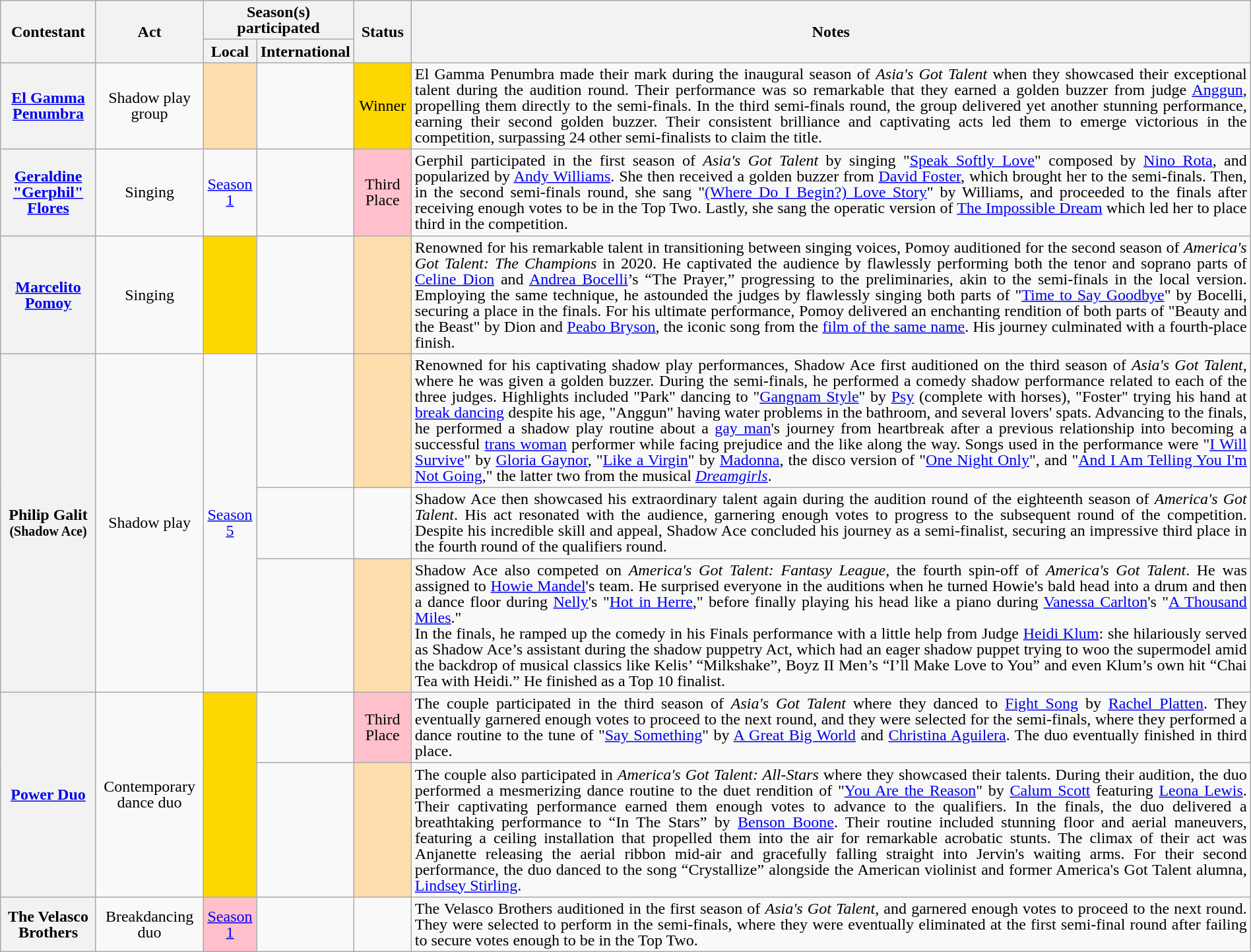<table class="wikitable collapsible collapsed" style="text-align:center; line-height:16px;" width="100%">
<tr>
<th rowspan="2">Contestant</th>
<th rowspan="2">Act</th>
<th colspan="2">Season(s) participated</th>
<th rowspan="2">Status</th>
<th rowspan="2">Notes</th>
</tr>
<tr>
<th>Local</th>
<th>International</th>
</tr>
<tr>
<th><a href='#'>El Gamma Penumbra</a></th>
<td align="center">Shadow play group</td>
<td style="background:navajowhite;"></td>
<td><a href='#'></a></td>
<td style="background:gold;">Winner</td>
<td align="justify">El Gamma Penumbra made their mark during the inaugural season of <em>Asia's Got Talent</em> when they showcased their exceptional talent during the audition round. Their performance was so remarkable that they earned a golden buzzer from judge <a href='#'>Anggun</a>, propelling them directly to the semi-finals. In the third semi-finals round, the group delivered yet another stunning performance, earning their second golden buzzer. Their consistent brilliance and captivating acts led them to emerge victorious in the competition, surpassing 24 other semi-finalists to claim the title.</td>
</tr>
<tr>
<th><a href='#'>Geraldine "Gerphil" Flores</a></th>
<td align="center">Singing</td>
<td><a href='#'>Season 1</a><br><small></small></td>
<td><a href='#'></a></td>
<td style="background:pink;">Third Place</td>
<td align="justify">Gerphil participated in the first season of <em>Asia's Got Talent</em> by singing "<a href='#'>Speak Softly Love</a>" composed by  <a href='#'>Nino Rota</a>, and popularized by <a href='#'>Andy Williams</a>. She then received a golden buzzer from <a href='#'>David Foster</a>, which brought her to the semi-finals. Then, in the second semi-finals round, she sang "<a href='#'>(Where Do I Begin?) Love Story</a>" by Williams, and proceeded to the finals after receiving enough votes to be in the Top Two. Lastly, she sang the operatic version of <a href='#'>The Impossible Dream</a> which led her to place third in the competition.</td>
</tr>
<tr>
<th><a href='#'>Marcelito Pomoy</a></th>
<td align="center">Singing</td>
<td style="background:gold;"></td>
<td><a href='#'></a></td>
<td style="background:navajowhite;"></td>
<td align="justify">Renowned for his remarkable talent in transitioning between singing voices, Pomoy auditioned for the second season of <em>America's Got Talent: The Champions</em> in 2020. He captivated the audience by flawlessly performing both the tenor and soprano parts of <a href='#'>Celine Dion</a> and <a href='#'>Andrea Bocelli</a>’s “The Prayer,” progressing to the preliminaries, akin to the semi-finals in the local version. Employing the same technique, he astounded the judges by flawlessly singing both parts of "<a href='#'>Time to Say Goodbye</a>" by Bocelli, securing a place in the finals. For his ultimate performance, Pomoy delivered an enchanting rendition of both parts of "Beauty and the Beast" by Dion and <a href='#'>Peabo Bryson</a>, the iconic song from the <a href='#'>film of the same name</a>. His journey culminated with a fourth-place finish.</td>
</tr>
<tr>
<th rowspan="3">Philip Galit<br><small>(Shadow Ace)</small></th>
<td rowspan="3" align="center">Shadow play</td>
<td rowspan="3"><a href='#'>Season 5</a><br><small></small></td>
<td><a href='#'></a></td>
<td style="background:navajowhite;"></td>
<td align="justify">Renowned for his captivating shadow play performances, Shadow Ace first auditioned on the third season of <em>Asia's Got Talent</em>, where he was given a golden buzzer. During the semi-finals, he performed a comedy shadow performance related to each of the three judges. Highlights included "Park" dancing to "<a href='#'>Gangnam Style</a>" by <a href='#'>Psy</a> (complete with horses), "Foster" trying his hand at <a href='#'>break dancing</a> despite his age, "Anggun" having water problems in the bathroom, and several lovers' spats. Advancing to the finals, he performed a shadow play routine about a <a href='#'>gay man</a>'s journey from heartbreak after a previous relationship into becoming a successful <a href='#'>trans woman</a> performer while facing prejudice and the like along the way. Songs used in the performance were "<a href='#'>I Will Survive</a>" by <a href='#'>Gloria Gaynor</a>, "<a href='#'>Like a Virgin</a>" by <a href='#'>Madonna</a>, the disco version of "<a href='#'>One Night Only</a>", and "<a href='#'>And I Am Telling You I'm Not Going</a>," the latter two from the musical <em><a href='#'>Dreamgirls</a></em>.</td>
</tr>
<tr>
<td><a href='#'></a></td>
<td></td>
<td align="justify">Shadow Ace then showcased his extraordinary talent again during the audition round of the eighteenth season of <em>America's Got Talent</em>. His act resonated with the audience, garnering enough votes to progress to the subsequent round of the competition. Despite his incredible skill and appeal, Shadow Ace concluded his journey as a semi-finalist, securing an impressive third place in the fourth round of the qualifiers round.</td>
</tr>
<tr>
<td><a href='#'></a></td>
<td style="background:navajowhite;"></td>
<td align="justify">Shadow Ace also competed on <em>America's Got Talent: Fantasy League</em>, the fourth spin-off of <em>America's Got Talent</em>. He was assigned to <a href='#'>Howie Mandel</a>'s team. He surprised everyone in the auditions when he turned Howie's bald head into a drum and then a dance floor during <a href='#'>Nelly</a>'s "<a href='#'>Hot in Herre</a>," before finally playing his head like a piano during <a href='#'>Vanessa Carlton</a>'s "<a href='#'>A Thousand Miles</a>."<br>In the finals, he ramped up the comedy in his Finals performance with a little help from Judge <a href='#'>Heidi Klum</a>:  she hilariously served as Shadow Ace’s assistant during the shadow puppetry Act, which had an eager shadow puppet trying to woo the supermodel amid the backdrop of musical classics like Kelis’ “Milkshake”, Boyz II Men’s “I’ll Make Love to You” and even Klum’s own hit “Chai Tea with Heidi.” He finished as a Top 10 finalist.</td>
</tr>
<tr>
<th rowspan="2"><a href='#'>Power Duo</a></th>
<td rowspan="2" align="center">Contemporary dance duo</td>
<td rowspan="2" style="background:gold;"></td>
<td><a href='#'></a></td>
<td style="background:pink;">Third Place</td>
<td align="justify">The couple participated in the third season of <em>Asia's Got Talent</em> where they danced to <a href='#'>Fight Song</a> by <a href='#'>Rachel Platten</a>. They eventually garnered enough votes to proceed to the next round, and they were selected for the semi-finals, where they performed a dance routine to the tune of "<a href='#'>Say Something</a>" by <a href='#'>A Great Big World</a> and <a href='#'>Christina Aguilera</a>. The duo eventually finished in third place.</td>
</tr>
<tr>
<td><a href='#'></a></td>
<td style="background:navajowhite;"></td>
<td align="justify">The couple also participated in <em>America's Got Talent: All-Stars</em> where they showcased their talents. During their audition, the duo performed a mesmerizing dance routine to the duet rendition of "<a href='#'>You Are the Reason</a>" by <a href='#'>Calum Scott</a> featuring <a href='#'>Leona Lewis</a>. Their captivating performance earned them enough votes to advance to the qualifiers. In the finals, the duo delivered a breathtaking performance to “In The Stars” by <a href='#'>Benson Boone</a>. Their routine included stunning floor and aerial maneuvers, featuring a ceiling installation that propelled them into the air for remarkable acrobatic stunts. The climax of their act was Anjanette releasing the aerial ribbon mid-air and gracefully falling straight into Jervin's waiting arms. For their second performance, the duo danced to the song “Crystallize” alongside the American violinist and former America's Got Talent alumna, <a href='#'>Lindsey Stirling</a>.</td>
</tr>
<tr>
<th>The Velasco Brothers</th>
<td align="center">Breakdancing duo</td>
<td style="background:pink;"><a href='#'>Season 1</a><br><small></small></td>
<td><a href='#'></a></td>
<td></td>
<td align="justify">The Velasco Brothers auditioned in the first season of <em>Asia's Got Talent</em>, and garnered enough votes to proceed to the next round. They were selected to perform in the semi-finals, where they were eventually eliminated at the first semi-final round after failing to secure votes enough to be in the Top Two.</td>
</tr>
</table>
